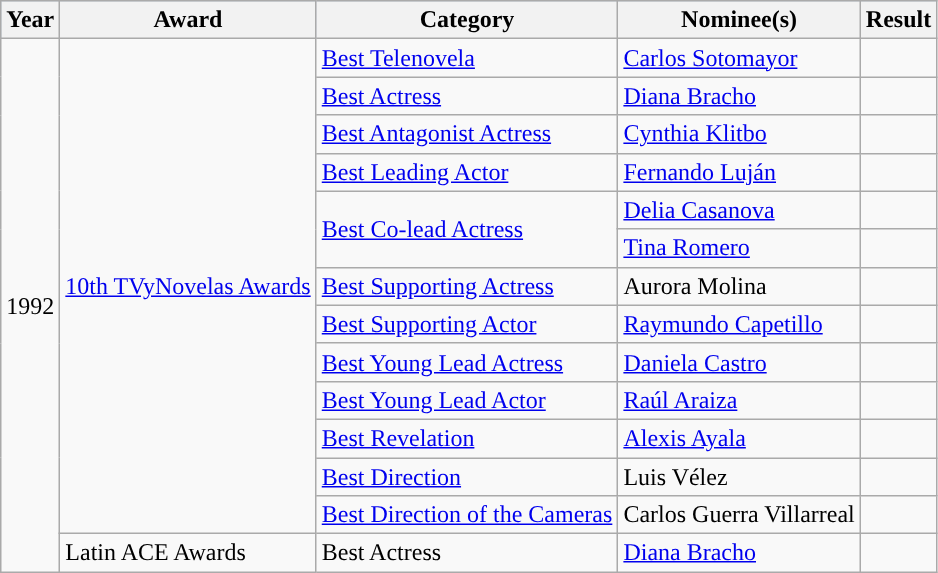<table class="wikitable">
<tr style="background:#b0c4de;">
<th>Year</th>
<th>Award</th>
<th>Category</th>
<th>Nominee(s)</th>
<th>Result</th>
</tr>
<tr>
<td rowspan=14>1992</td>
<td rowspan=13><a href='#'>10th TVyNovelas Awards</a></td>
<td><a href='#'>Best Telenovela</a></td>
<td><a href='#'>Carlos Sotomayor</a></td>
<td></td>
</tr>
<tr>
<td><a href='#'>Best Actress</a></td>
<td><a href='#'>Diana Bracho</a></td>
<td></td>
</tr>
<tr>
<td><a href='#'>Best Antagonist Actress</a></td>
<td><a href='#'>Cynthia Klitbo</a></td>
<td></td>
</tr>
<tr>
<td><a href='#'>Best Leading Actor</a></td>
<td><a href='#'>Fernando Luján</a></td>
<td></td>
</tr>
<tr>
<td rowspan=2><a href='#'>Best Co-lead Actress</a></td>
<td><a href='#'>Delia Casanova</a></td>
<td></td>
</tr>
<tr>
<td><a href='#'>Tina Romero</a></td>
<td></td>
</tr>
<tr>
<td><a href='#'>Best Supporting Actress</a></td>
<td>Aurora Molina</td>
<td></td>
</tr>
<tr>
<td><a href='#'>Best Supporting Actor</a></td>
<td><a href='#'>Raymundo Capetillo</a></td>
<td></td>
</tr>
<tr>
<td><a href='#'>Best Young Lead Actress</a></td>
<td><a href='#'>Daniela Castro</a></td>
<td></td>
</tr>
<tr>
<td><a href='#'>Best Young Lead Actor</a></td>
<td><a href='#'>Raúl Araiza</a></td>
<td></td>
</tr>
<tr>
<td><a href='#'>Best Revelation</a></td>
<td><a href='#'>Alexis Ayala</a></td>
<td></td>
</tr>
<tr>
<td><a href='#'>Best Direction</a></td>
<td>Luis Vélez</td>
<td></td>
</tr>
<tr>
<td><a href='#'>Best Direction of the Cameras</a></td>
<td>Carlos Guerra Villarreal</td>
<td></td>
</tr>
<tr>
<td>Latin ACE Awards</td>
<td>Best Actress</td>
<td><a href='#'>Diana Bracho</a></td>
<td></td>
</tr>
</table>
